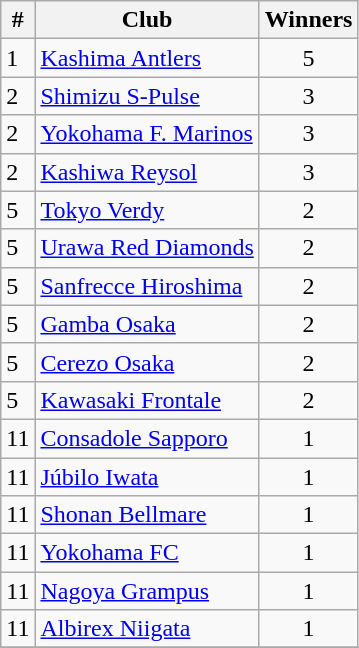<table class="wikitable">
<tr>
<th>#</th>
<th>Club</th>
<th>Winners</th>
</tr>
<tr>
<td>1</td>
<td><a href='#'>Kashima Antlers</a></td>
<td align="center">5</td>
</tr>
<tr>
<td>2</td>
<td><a href='#'>Shimizu S-Pulse</a></td>
<td align="center">3</td>
</tr>
<tr>
<td>2</td>
<td><a href='#'>Yokohama F. Marinos</a></td>
<td align="center">3</td>
</tr>
<tr>
<td>2</td>
<td><a href='#'>Kashiwa Reysol</a></td>
<td align="center">3</td>
</tr>
<tr>
<td>5</td>
<td><a href='#'>Tokyo Verdy</a></td>
<td align="center">2</td>
</tr>
<tr>
<td>5</td>
<td><a href='#'>Urawa Red Diamonds</a></td>
<td align="center">2</td>
</tr>
<tr>
<td>5</td>
<td><a href='#'>Sanfrecce Hiroshima</a></td>
<td align="center">2</td>
</tr>
<tr>
<td>5</td>
<td><a href='#'>Gamba Osaka</a></td>
<td align="center">2</td>
</tr>
<tr>
<td>5</td>
<td><a href='#'>Cerezo Osaka</a></td>
<td align="center">2</td>
</tr>
<tr>
<td>5</td>
<td><a href='#'>Kawasaki Frontale</a></td>
<td align="center">2</td>
</tr>
<tr>
<td>11</td>
<td><a href='#'>Consadole Sapporo</a></td>
<td align="center">1</td>
</tr>
<tr>
<td>11</td>
<td><a href='#'>Júbilo Iwata</a></td>
<td align="center">1</td>
</tr>
<tr>
<td>11</td>
<td><a href='#'>Shonan Bellmare</a></td>
<td align="center">1</td>
</tr>
<tr>
<td>11</td>
<td><a href='#'>Yokohama FC</a></td>
<td align="center">1</td>
</tr>
<tr>
<td>11</td>
<td><a href='#'>Nagoya Grampus</a></td>
<td align="center">1</td>
</tr>
<tr>
<td>11</td>
<td><a href='#'>Albirex Niigata</a></td>
<td align="center">1</td>
</tr>
<tr>
</tr>
</table>
